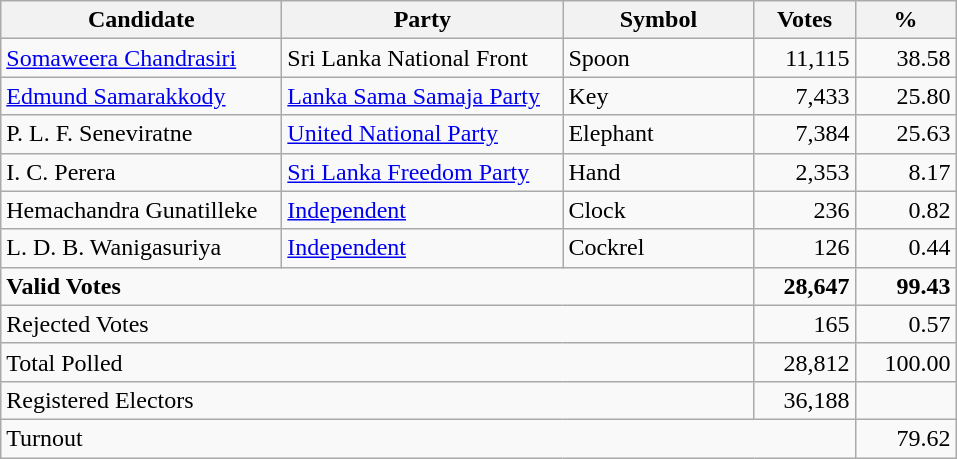<table class="wikitable" border="1" style="text-align:right;">
<tr>
<th align=left width="180">Candidate</th>
<th align=left width="180">Party</th>
<th align=left width="120">Symbol</th>
<th align=left width="60">Votes</th>
<th align=left width="60">%</th>
</tr>
<tr>
<td align=left><a href='#'>Somaweera Chandrasiri</a></td>
<td align=left>Sri Lanka National Front</td>
<td align=left>Spoon</td>
<td align=right>11,115</td>
<td align=right>38.58</td>
</tr>
<tr>
<td align=left><a href='#'>Edmund Samarakkody</a></td>
<td align=left><a href='#'>Lanka Sama Samaja Party</a></td>
<td align=left>Key</td>
<td align=right>7,433</td>
<td align=right>25.80</td>
</tr>
<tr>
<td align=left>P. L. F. Seneviratne</td>
<td align=left><a href='#'>United National Party</a></td>
<td align=left>Elephant</td>
<td align=right>7,384</td>
<td align=right>25.63</td>
</tr>
<tr>
<td align=left>I. C. Perera</td>
<td align=left><a href='#'>Sri Lanka Freedom Party</a></td>
<td align=left>Hand</td>
<td align=right>2,353</td>
<td align=right>8.17</td>
</tr>
<tr>
<td align=left>Hemachandra Gunatilleke</td>
<td align=left><a href='#'>Independent</a></td>
<td align=left>Clock</td>
<td align=right>236</td>
<td align=right>0.82</td>
</tr>
<tr>
<td align=left>L. D. B. Wanigasuriya</td>
<td align=left><a href='#'>Independent</a></td>
<td align=left>Cockrel</td>
<td align=right>126</td>
<td align=right>0.44</td>
</tr>
<tr>
<td align=left colspan=3><strong>Valid Votes</strong></td>
<td align=right><strong>28,647</strong></td>
<td align=right><strong>99.43</strong></td>
</tr>
<tr>
<td align=left colspan=3>Rejected Votes</td>
<td align=right>165</td>
<td align=right>0.57</td>
</tr>
<tr>
<td align=left colspan=3>Total Polled</td>
<td align=right>28,812</td>
<td align=right>100.00</td>
</tr>
<tr>
<td align=left colspan=3>Registered Electors</td>
<td align=right>36,188</td>
<td></td>
</tr>
<tr>
<td align=left colspan=4>Turnout</td>
<td align=right>79.62</td>
</tr>
</table>
